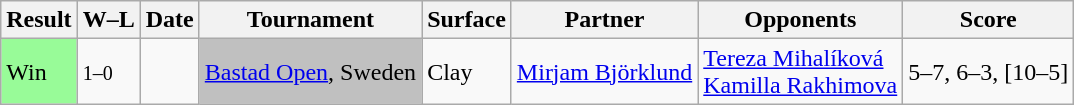<table class="sortable wikitable">
<tr>
<th>Result</th>
<th class="unsortable">W–L</th>
<th>Date</th>
<th>Tournament</th>
<th>Surface</th>
<th>Partner</th>
<th>Opponents</th>
<th class="unsortable">Score</th>
</tr>
<tr>
<td style="background:#98fb98;">Win</td>
<td><small>1–0</small></td>
<td><a href='#'></a></td>
<td bgcolor=silver><a href='#'>Bastad Open</a>, Sweden</td>
<td>Clay</td>
<td> <a href='#'>Mirjam Björklund</a></td>
<td> <a href='#'>Tereza Mihalíková</a> <br>  <a href='#'>Kamilla Rakhimova</a></td>
<td>5–7, 6–3, [10–5]</td>
</tr>
</table>
